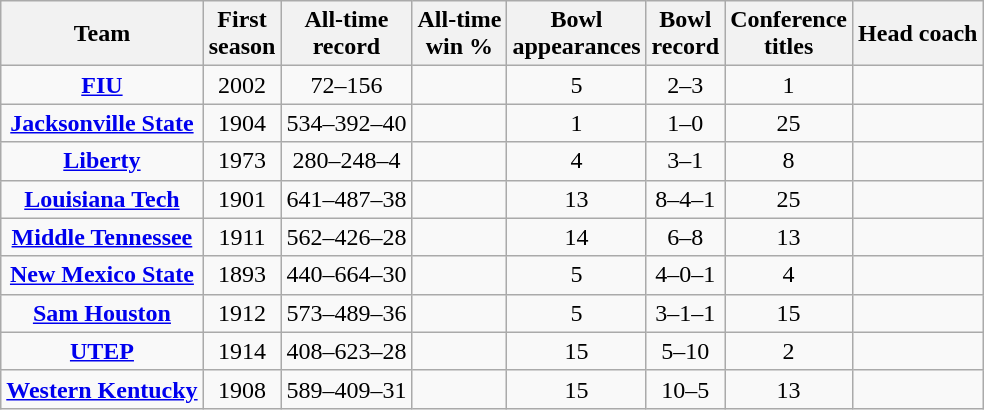<table class="wikitable sortable" style="text-align:center">
<tr>
<th>Team</th>
<th>First<br>season</th>
<th>All-time<br>record</th>
<th>All-time<br>win %</th>
<th>Bowl<br>appearances</th>
<th>Bowl<br>record</th>
<th>Conference<br>titles</th>
<th>Head coach</th>
</tr>
<tr>
<td><strong><a href='#'>FIU</a></strong></td>
<td>2002</td>
<td>72–156</td>
<td></td>
<td>5</td>
<td>2–3</td>
<td>1</td>
<td></td>
</tr>
<tr>
<td><strong><a href='#'>Jacksonville State</a></strong></td>
<td>1904</td>
<td>534–392–40</td>
<td></td>
<td>1</td>
<td>1–0</td>
<td>25</td>
<td></td>
</tr>
<tr>
<td><strong><a href='#'>Liberty</a></strong></td>
<td>1973</td>
<td>280–248–4</td>
<td></td>
<td>4</td>
<td>3–1</td>
<td>8</td>
<td></td>
</tr>
<tr>
<td><strong><a href='#'>Louisiana Tech</a></strong></td>
<td>1901</td>
<td>641–487–38</td>
<td></td>
<td>13</td>
<td>8–4–1</td>
<td>25</td>
<td></td>
</tr>
<tr>
<td><strong><a href='#'>Middle Tennessee</a></strong></td>
<td>1911</td>
<td>562–426–28</td>
<td></td>
<td>14</td>
<td>6–8</td>
<td>13</td>
<td></td>
</tr>
<tr>
<td><strong><a href='#'>New Mexico State</a></strong></td>
<td>1893</td>
<td>440–664–30</td>
<td></td>
<td>5</td>
<td>4–0–1</td>
<td>4</td>
<td></td>
</tr>
<tr>
<td><strong><a href='#'>Sam Houston</a></strong></td>
<td>1912</td>
<td>573–489–36</td>
<td></td>
<td>5</td>
<td>3–1–1</td>
<td>15</td>
<td></td>
</tr>
<tr>
<td><strong><a href='#'>UTEP</a></strong></td>
<td>1914</td>
<td>408–623–28</td>
<td></td>
<td>15</td>
<td>5–10</td>
<td>2</td>
<td></td>
</tr>
<tr>
<td><strong><a href='#'>Western Kentucky</a></strong></td>
<td>1908</td>
<td>589–409–31</td>
<td></td>
<td>15</td>
<td>10–5</td>
<td>13</td>
<td></td>
</tr>
</table>
